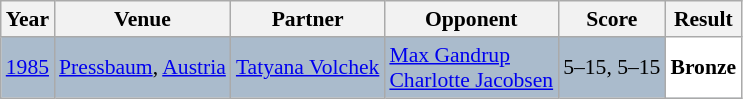<table class="sortable wikitable" style="font-size: 90%;">
<tr>
<th>Year</th>
<th>Venue</th>
<th>Partner</th>
<th>Opponent</th>
<th>Score</th>
<th>Result</th>
</tr>
<tr style="background:#AABBCC">
<td align="center"><a href='#'>1985</a></td>
<td align="left"><a href='#'>Pressbaum</a>, <a href='#'>Austria</a></td>
<td align="left"> <a href='#'>Tatyana Volchek</a></td>
<td align="left"> <a href='#'>Max Gandrup</a> <br>  <a href='#'>Charlotte Jacobsen</a></td>
<td align="left">5–15, 5–15</td>
<td style="text-align:left; background:white"> <strong>Bronze</strong></td>
</tr>
</table>
